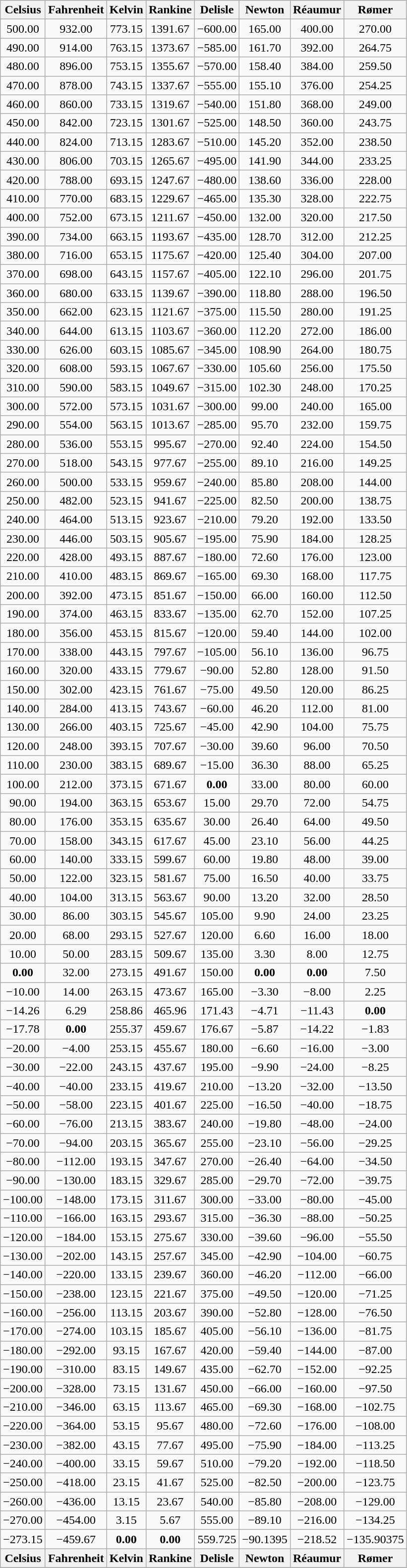<table class="wikitable" style="text-align:center">
<tr>
<th>Celsius</th>
<th>Fahrenheit</th>
<th>Kelvin</th>
<th>Rankine</th>
<th>Delisle</th>
<th>Newton</th>
<th>Réaumur</th>
<th>Rømer</th>
</tr>
<tr>
<td>500.00</td>
<td>932.00</td>
<td>773.15</td>
<td>1391.67</td>
<td>−600.00</td>
<td>165.00</td>
<td>400.00</td>
<td>270.00</td>
</tr>
<tr>
<td>490.00</td>
<td>914.00</td>
<td>763.15</td>
<td>1373.67</td>
<td>−585.00</td>
<td>161.70</td>
<td>392.00</td>
<td>264.75</td>
</tr>
<tr>
<td>480.00</td>
<td>896.00</td>
<td>753.15</td>
<td>1355.67</td>
<td>−570.00</td>
<td>158.40</td>
<td>384.00</td>
<td>259.50</td>
</tr>
<tr>
<td>470.00</td>
<td>878.00</td>
<td>743.15</td>
<td>1337.67</td>
<td>−555.00</td>
<td>155.10</td>
<td>376.00</td>
<td>254.25</td>
</tr>
<tr>
<td>460.00</td>
<td>860.00</td>
<td>733.15</td>
<td>1319.67</td>
<td>−540.00</td>
<td>151.80</td>
<td>368.00</td>
<td>249.00</td>
</tr>
<tr>
<td>450.00</td>
<td>842.00</td>
<td>723.15</td>
<td>1301.67</td>
<td>−525.00</td>
<td>148.50</td>
<td>360.00</td>
<td>243.75</td>
</tr>
<tr>
<td>440.00</td>
<td>824.00</td>
<td>713.15</td>
<td>1283.67</td>
<td>−510.00</td>
<td>145.20</td>
<td>352.00</td>
<td>238.50</td>
</tr>
<tr>
<td>430.00</td>
<td>806.00</td>
<td>703.15</td>
<td>1265.67</td>
<td>−495.00</td>
<td>141.90</td>
<td>344.00</td>
<td>233.25</td>
</tr>
<tr>
<td>420.00</td>
<td>788.00</td>
<td>693.15</td>
<td>1247.67</td>
<td>−480.00</td>
<td>138.60</td>
<td>336.00</td>
<td>228.00</td>
</tr>
<tr>
<td>410.00</td>
<td>770.00</td>
<td>683.15</td>
<td>1229.67</td>
<td>−465.00</td>
<td>135.30</td>
<td>328.00</td>
<td>222.75</td>
</tr>
<tr>
<td>400.00</td>
<td>752.00</td>
<td>673.15</td>
<td>1211.67</td>
<td>−450.00</td>
<td>132.00</td>
<td>320.00</td>
<td>217.50</td>
</tr>
<tr>
<td>390.00</td>
<td>734.00</td>
<td>663.15</td>
<td>1193.67</td>
<td>−435.00</td>
<td>128.70</td>
<td>312.00</td>
<td>212.25</td>
</tr>
<tr>
<td>380.00</td>
<td>716.00</td>
<td>653.15</td>
<td>1175.67</td>
<td>−420.00</td>
<td>125.40</td>
<td>304.00</td>
<td>207.00</td>
</tr>
<tr>
<td>370.00</td>
<td>698.00</td>
<td>643.15</td>
<td>1157.67</td>
<td>−405.00</td>
<td>122.10</td>
<td>296.00</td>
<td>201.75</td>
</tr>
<tr>
<td>360.00</td>
<td>680.00</td>
<td>633.15</td>
<td>1139.67</td>
<td>−390.00</td>
<td>118.80</td>
<td>288.00</td>
<td>196.50</td>
</tr>
<tr>
<td>350.00</td>
<td>662.00</td>
<td>623.15</td>
<td>1121.67</td>
<td>−375.00</td>
<td>115.50</td>
<td>280.00</td>
<td>191.25</td>
</tr>
<tr>
<td>340.00</td>
<td>644.00</td>
<td>613.15</td>
<td>1103.67</td>
<td>−360.00</td>
<td>112.20</td>
<td>272.00</td>
<td>186.00</td>
</tr>
<tr>
<td>330.00</td>
<td>626.00</td>
<td>603.15</td>
<td>1085.67</td>
<td>−345.00</td>
<td>108.90</td>
<td>264.00</td>
<td>180.75</td>
</tr>
<tr>
<td>320.00</td>
<td>608.00</td>
<td>593.15</td>
<td>1067.67</td>
<td>−330.00</td>
<td>105.60</td>
<td>256.00</td>
<td>175.50</td>
</tr>
<tr>
<td>310.00</td>
<td>590.00</td>
<td>583.15</td>
<td>1049.67</td>
<td>−315.00</td>
<td>102.30</td>
<td>248.00</td>
<td>170.25</td>
</tr>
<tr>
<td>300.00</td>
<td>572.00</td>
<td>573.15</td>
<td>1031.67</td>
<td>−300.00</td>
<td>99.00</td>
<td>240.00</td>
<td>165.00</td>
</tr>
<tr>
<td>290.00</td>
<td>554.00</td>
<td>563.15</td>
<td>1013.67</td>
<td>−285.00</td>
<td>95.70</td>
<td>232.00</td>
<td>159.75</td>
</tr>
<tr>
<td>280.00</td>
<td>536.00</td>
<td>553.15</td>
<td>995.67</td>
<td>−270.00</td>
<td>92.40</td>
<td>224.00</td>
<td>154.50</td>
</tr>
<tr>
<td>270.00</td>
<td>518.00</td>
<td>543.15</td>
<td>977.67</td>
<td>−255.00</td>
<td>89.10</td>
<td>216.00</td>
<td>149.25</td>
</tr>
<tr>
<td>260.00</td>
<td>500.00</td>
<td>533.15</td>
<td>959.67</td>
<td>−240.00</td>
<td>85.80</td>
<td>208.00</td>
<td>144.00</td>
</tr>
<tr>
<td>250.00</td>
<td>482.00</td>
<td>523.15</td>
<td>941.67</td>
<td>−225.00</td>
<td>82.50</td>
<td>200.00</td>
<td>138.75</td>
</tr>
<tr>
<td>240.00</td>
<td>464.00</td>
<td>513.15</td>
<td>923.67</td>
<td>−210.00</td>
<td>79.20</td>
<td>192.00</td>
<td>133.50</td>
</tr>
<tr>
<td>230.00</td>
<td>446.00</td>
<td>503.15</td>
<td>905.67</td>
<td>−195.00</td>
<td>75.90</td>
<td>184.00</td>
<td>128.25</td>
</tr>
<tr>
<td>220.00</td>
<td>428.00</td>
<td>493.15</td>
<td>887.67</td>
<td>−180.00</td>
<td>72.60</td>
<td>176.00</td>
<td>123.00</td>
</tr>
<tr>
<td>210.00</td>
<td>410.00</td>
<td>483.15</td>
<td>869.67</td>
<td>−165.00</td>
<td>69.30</td>
<td>168.00</td>
<td>117.75</td>
</tr>
<tr>
<td>200.00</td>
<td>392.00</td>
<td>473.15</td>
<td>851.67</td>
<td>−150.00</td>
<td>66.00</td>
<td>160.00</td>
<td>112.50</td>
</tr>
<tr>
<td>190.00</td>
<td>374.00</td>
<td>463.15</td>
<td>833.67</td>
<td>−135.00</td>
<td>62.70</td>
<td>152.00</td>
<td>107.25</td>
</tr>
<tr>
<td>180.00</td>
<td>356.00</td>
<td>453.15</td>
<td>815.67</td>
<td>−120.00</td>
<td>59.40</td>
<td>144.00</td>
<td>102.00</td>
</tr>
<tr>
<td>170.00</td>
<td>338.00</td>
<td>443.15</td>
<td>797.67</td>
<td>−105.00</td>
<td>56.10</td>
<td>136.00</td>
<td>96.75</td>
</tr>
<tr>
<td>160.00</td>
<td>320.00</td>
<td>433.15</td>
<td>779.67</td>
<td>−90.00</td>
<td>52.80</td>
<td>128.00</td>
<td>91.50</td>
</tr>
<tr>
<td>150.00</td>
<td>302.00</td>
<td>423.15</td>
<td>761.67</td>
<td>−75.00</td>
<td>49.50</td>
<td>120.00</td>
<td>86.25</td>
</tr>
<tr>
<td>140.00</td>
<td>284.00</td>
<td>413.15</td>
<td>743.67</td>
<td>−60.00</td>
<td>46.20</td>
<td>112.00</td>
<td>81.00</td>
</tr>
<tr>
<td>130.00</td>
<td>266.00</td>
<td>403.15</td>
<td>725.67</td>
<td>−45.00</td>
<td>42.90</td>
<td>104.00</td>
<td>75.75</td>
</tr>
<tr>
<td>120.00</td>
<td>248.00</td>
<td>393.15</td>
<td>707.67</td>
<td>−30.00</td>
<td>39.60</td>
<td>96.00</td>
<td>70.50</td>
</tr>
<tr>
<td>110.00</td>
<td>230.00</td>
<td>383.15</td>
<td>689.67</td>
<td>−15.00</td>
<td>36.30</td>
<td>88.00</td>
<td>65.25</td>
</tr>
<tr>
<td>100.00</td>
<td>212.00</td>
<td>373.15</td>
<td>671.67</td>
<td><strong>0.00</strong></td>
<td>33.00</td>
<td>80.00</td>
<td>60.00</td>
</tr>
<tr>
<td>90.00</td>
<td>194.00</td>
<td>363.15</td>
<td>653.67</td>
<td>15.00</td>
<td>29.70</td>
<td>72.00</td>
<td>54.75</td>
</tr>
<tr>
<td>80.00</td>
<td>176.00</td>
<td>353.15</td>
<td>635.67</td>
<td>30.00</td>
<td>26.40</td>
<td>64.00</td>
<td>49.50</td>
</tr>
<tr>
<td>70.00</td>
<td>158.00</td>
<td>343.15</td>
<td>617.67</td>
<td>45.00</td>
<td>23.10</td>
<td>56.00</td>
<td>44.25</td>
</tr>
<tr>
<td>60.00</td>
<td>140.00</td>
<td>333.15</td>
<td>599.67</td>
<td>60.00</td>
<td>19.80</td>
<td>48.00</td>
<td>39.00</td>
</tr>
<tr>
<td>50.00</td>
<td>122.00</td>
<td>323.15</td>
<td>581.67</td>
<td>75.00</td>
<td>16.50</td>
<td>40.00</td>
<td>33.75</td>
</tr>
<tr>
<td>40.00</td>
<td>104.00</td>
<td>313.15</td>
<td>563.67</td>
<td>90.00</td>
<td>13.20</td>
<td>32.00</td>
<td>28.50</td>
</tr>
<tr>
<td>30.00</td>
<td>86.00</td>
<td>303.15</td>
<td>545.67</td>
<td>105.00</td>
<td>9.90</td>
<td>24.00</td>
<td>23.25</td>
</tr>
<tr>
<td>20.00</td>
<td>68.00</td>
<td>293.15</td>
<td>527.67</td>
<td>120.00</td>
<td>6.60</td>
<td>16.00</td>
<td>18.00</td>
</tr>
<tr>
<td>10.00</td>
<td>50.00</td>
<td>283.15</td>
<td>509.67</td>
<td>135.00</td>
<td>3.30</td>
<td>8.00</td>
<td>12.75</td>
</tr>
<tr>
<td><strong>0.00</strong></td>
<td>32.00</td>
<td>273.15</td>
<td>491.67</td>
<td>150.00</td>
<td><strong>0.00</strong></td>
<td><strong>0.00</strong></td>
<td>7.50</td>
</tr>
<tr>
<td>−10.00</td>
<td>14.00</td>
<td>263.15</td>
<td>473.67</td>
<td>165.00</td>
<td>−3.30</td>
<td>−8.00</td>
<td>2.25</td>
</tr>
<tr>
<td>−14.26</td>
<td>6.29</td>
<td>258.86</td>
<td>465.96</td>
<td>171.43</td>
<td>−4.71</td>
<td>−11.43</td>
<td><strong>0.00</strong></td>
</tr>
<tr>
<td>−17.78</td>
<td><strong>0.00</strong></td>
<td>255.37</td>
<td>459.67</td>
<td>176.67</td>
<td>−5.87</td>
<td>−14.22</td>
<td>−1.83</td>
</tr>
<tr>
<td>−20.00</td>
<td>−4.00</td>
<td>253.15</td>
<td>455.67</td>
<td>180.00</td>
<td>−6.60</td>
<td>−16.00</td>
<td>−3.00</td>
</tr>
<tr>
<td>−30.00</td>
<td>−22.00</td>
<td>243.15</td>
<td>437.67</td>
<td>195.00</td>
<td>−9.90</td>
<td>−24.00</td>
<td>−8.25</td>
</tr>
<tr>
<td>−40.00</td>
<td>−40.00</td>
<td>233.15</td>
<td>419.67</td>
<td>210.00</td>
<td>−13.20</td>
<td>−32.00</td>
<td>−13.50</td>
</tr>
<tr>
<td>−50.00</td>
<td>−58.00</td>
<td>223.15</td>
<td>401.67</td>
<td>225.00</td>
<td>−16.50</td>
<td>−40.00</td>
<td>−18.75</td>
</tr>
<tr>
<td>−60.00</td>
<td>−76.00</td>
<td>213.15</td>
<td>383.67</td>
<td>240.00</td>
<td>−19.80</td>
<td>−48.00</td>
<td>−24.00</td>
</tr>
<tr>
<td>−70.00</td>
<td>−94.00</td>
<td>203.15</td>
<td>365.67</td>
<td>255.00</td>
<td>−23.10</td>
<td>−56.00</td>
<td>−29.25</td>
</tr>
<tr>
<td>−80.00</td>
<td>−112.00</td>
<td>193.15</td>
<td>347.67</td>
<td>270.00</td>
<td>−26.40</td>
<td>−64.00</td>
<td>−34.50</td>
</tr>
<tr>
<td>−90.00</td>
<td>−130.00</td>
<td>183.15</td>
<td>329.67</td>
<td>285.00</td>
<td>−29.70</td>
<td>−72.00</td>
<td>−39.75</td>
</tr>
<tr>
<td>−100.00</td>
<td>−148.00</td>
<td>173.15</td>
<td>311.67</td>
<td>300.00</td>
<td>−33.00</td>
<td>−80.00</td>
<td>−45.00</td>
</tr>
<tr>
<td>−110.00</td>
<td>−166.00</td>
<td>163.15</td>
<td>293.67</td>
<td>315.00</td>
<td>−36.30</td>
<td>−88.00</td>
<td>−50.25</td>
</tr>
<tr>
<td>−120.00</td>
<td>−184.00</td>
<td>153.15</td>
<td>275.67</td>
<td>330.00</td>
<td>−39.60</td>
<td>−96.00</td>
<td>−55.50</td>
</tr>
<tr>
<td>−130.00</td>
<td>−202.00</td>
<td>143.15</td>
<td>257.67</td>
<td>345.00</td>
<td>−42.90</td>
<td>−104.00</td>
<td>−60.75</td>
</tr>
<tr>
<td>−140.00</td>
<td>−220.00</td>
<td>133.15</td>
<td>239.67</td>
<td>360.00</td>
<td>−46.20</td>
<td>−112.00</td>
<td>−66.00</td>
</tr>
<tr>
<td>−150.00</td>
<td>−238.00</td>
<td>123.15</td>
<td>221.67</td>
<td>375.00</td>
<td>−49.50</td>
<td>−120.00</td>
<td>−71.25</td>
</tr>
<tr>
<td>−160.00</td>
<td>−256.00</td>
<td>113.15</td>
<td>203.67</td>
<td>390.00</td>
<td>−52.80</td>
<td>−128.00</td>
<td>−76.50</td>
</tr>
<tr>
<td>−170.00</td>
<td>−274.00</td>
<td>103.15</td>
<td>185.67</td>
<td>405.00</td>
<td>−56.10</td>
<td>−136.00</td>
<td>−81.75</td>
</tr>
<tr>
<td>−180.00</td>
<td>−292.00</td>
<td>93.15</td>
<td>167.67</td>
<td>420.00</td>
<td>−59.40</td>
<td>−144.00</td>
<td>−87.00</td>
</tr>
<tr>
<td>−190.00</td>
<td>−310.00</td>
<td>83.15</td>
<td>149.67</td>
<td>435.00</td>
<td>−62.70</td>
<td>−152.00</td>
<td>−92.25</td>
</tr>
<tr>
<td>−200.00</td>
<td>−328.00</td>
<td>73.15</td>
<td>131.67</td>
<td>450.00</td>
<td>−66.00</td>
<td>−160.00</td>
<td>−97.50</td>
</tr>
<tr>
<td>−210.00</td>
<td>−346.00</td>
<td>63.15</td>
<td>113.67</td>
<td>465.00</td>
<td>−69.30</td>
<td>−168.00</td>
<td>−102.75</td>
</tr>
<tr>
<td>−220.00</td>
<td>−364.00</td>
<td>53.15</td>
<td>95.67</td>
<td>480.00</td>
<td>−72.60</td>
<td>−176.00</td>
<td>−108.00</td>
</tr>
<tr>
<td>−230.00</td>
<td>−382.00</td>
<td>43.15</td>
<td>77.67</td>
<td>495.00</td>
<td>−75.90</td>
<td>−184.00</td>
<td>−113.25</td>
</tr>
<tr>
<td>−240.00</td>
<td>−400.00</td>
<td>33.15</td>
<td>59.67</td>
<td>510.00</td>
<td>−79.20</td>
<td>−192.00</td>
<td>−118.50</td>
</tr>
<tr>
<td>−250.00</td>
<td>−418.00</td>
<td>23.15</td>
<td>41.67</td>
<td>525.00</td>
<td>−82.50</td>
<td>−200.00</td>
<td>−123.75</td>
</tr>
<tr>
<td>−260.00</td>
<td>−436.00</td>
<td>13.15</td>
<td>23.67</td>
<td>540.00</td>
<td>−85.80</td>
<td>−208.00</td>
<td>−129.00</td>
</tr>
<tr>
<td>−270.00</td>
<td>−454.00</td>
<td>3.15</td>
<td>5.67</td>
<td>555.00</td>
<td>−89.10</td>
<td>−216.00</td>
<td>−134.25</td>
</tr>
<tr>
<td>−273.15</td>
<td>−459.67</td>
<td><strong>0.00</strong></td>
<td><strong>0.00</strong></td>
<td>559.725</td>
<td>−90.1395</td>
<td>−218.52</td>
<td>−135.90375</td>
</tr>
<tr>
<th>Celsius</th>
<th>Fahrenheit</th>
<th>Kelvin</th>
<th>Rankine</th>
<th>Delisle</th>
<th>Newton</th>
<th>Réaumur</th>
<th>Rømer</th>
</tr>
<tr>
</tr>
</table>
